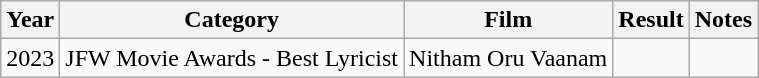<table class="wikitable">
<tr>
<th scope="col">Year</th>
<th scope="col">Category</th>
<th scope="col">Film</th>
<th scope="col">Result</th>
<th class="unsortable" scope="col">Notes</th>
</tr>
<tr>
<td>2023</td>
<td>JFW Movie Awards - Best Lyricist</td>
<td>Nitham Oru Vaanam</td>
<td></td>
<td></td>
</tr>
</table>
